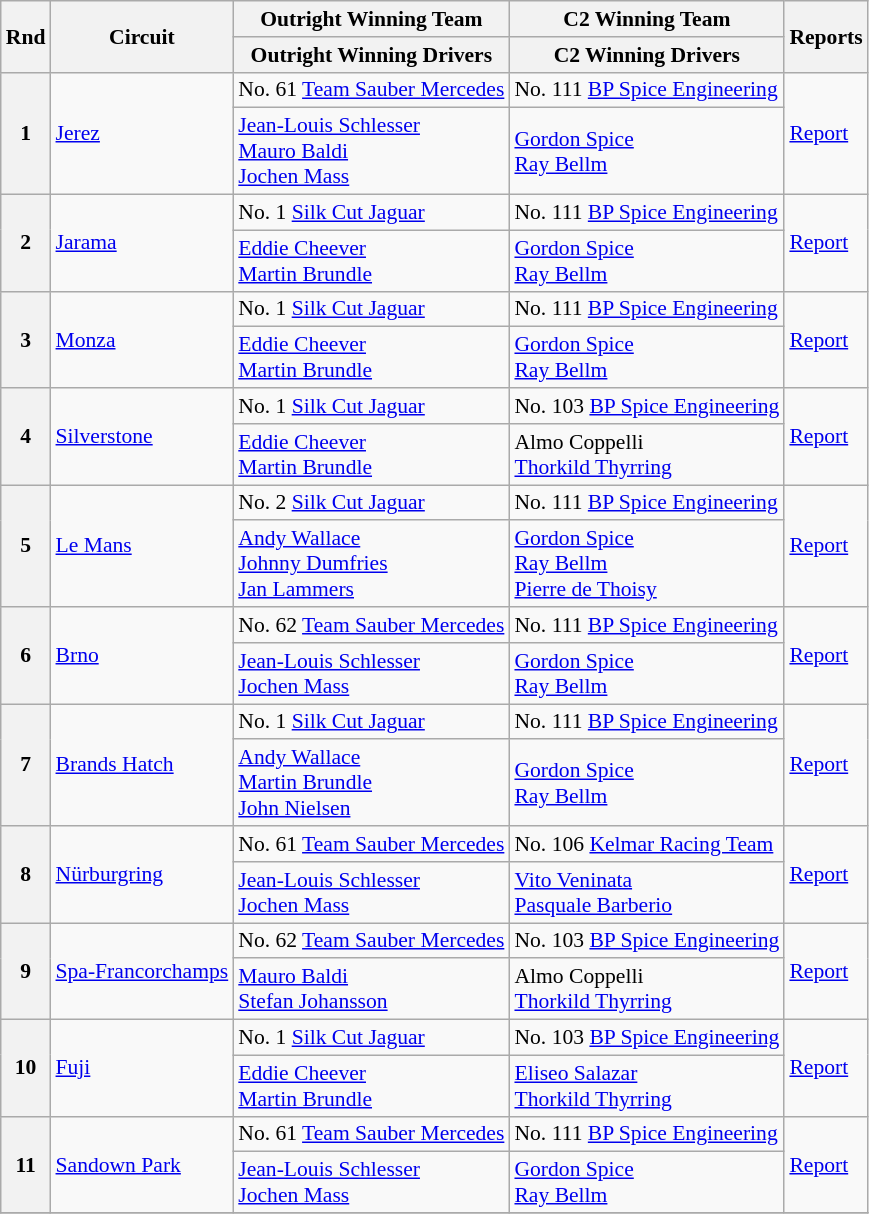<table class="wikitable" style="font-size: 90%;">
<tr>
<th rowspan=2>Rnd</th>
<th rowspan=2>Circuit</th>
<th>Outright Winning Team</th>
<th>C2 Winning Team</th>
<th rowspan=2>Reports</th>
</tr>
<tr>
<th>Outright Winning Drivers</th>
<th>C2 Winning Drivers</th>
</tr>
<tr>
<th rowspan=2>1</th>
<td rowspan=2><a href='#'>Jerez</a></td>
<td> No. 61 <a href='#'>Team Sauber Mercedes</a></td>
<td> No. 111 <a href='#'>BP Spice Engineering</a></td>
<td rowspan=2><a href='#'>Report</a></td>
</tr>
<tr>
<td> <a href='#'>Jean-Louis Schlesser</a><br> <a href='#'>Mauro Baldi</a><br> <a href='#'>Jochen Mass</a></td>
<td> <a href='#'>Gordon Spice</a><br> <a href='#'>Ray Bellm</a></td>
</tr>
<tr>
<th rowspan=2>2</th>
<td rowspan=2><a href='#'>Jarama</a></td>
<td> No. 1 <a href='#'>Silk Cut Jaguar</a></td>
<td> No. 111 <a href='#'>BP Spice Engineering</a></td>
<td rowspan=2><a href='#'>Report</a></td>
</tr>
<tr>
<td> <a href='#'>Eddie Cheever</a><br> <a href='#'>Martin Brundle</a></td>
<td> <a href='#'>Gordon Spice</a><br> <a href='#'>Ray Bellm</a></td>
</tr>
<tr>
<th rowspan=2>3</th>
<td rowspan=2><a href='#'>Monza</a></td>
<td> No. 1 <a href='#'>Silk Cut Jaguar</a></td>
<td> No. 111 <a href='#'>BP Spice Engineering</a></td>
<td rowspan=2><a href='#'>Report</a></td>
</tr>
<tr>
<td> <a href='#'>Eddie Cheever</a><br> <a href='#'>Martin Brundle</a></td>
<td> <a href='#'>Gordon Spice</a><br> <a href='#'>Ray Bellm</a></td>
</tr>
<tr>
<th rowspan=2>4</th>
<td rowspan=2><a href='#'>Silverstone</a></td>
<td> No. 1 <a href='#'>Silk Cut Jaguar</a></td>
<td> No. 103 <a href='#'>BP Spice Engineering</a></td>
<td rowspan=2><a href='#'>Report</a></td>
</tr>
<tr>
<td> <a href='#'>Eddie Cheever</a><br> <a href='#'>Martin Brundle</a></td>
<td> Almo Coppelli<br> <a href='#'>Thorkild Thyrring</a></td>
</tr>
<tr>
<th rowspan=2>5</th>
<td rowspan=2><a href='#'>Le Mans</a></td>
<td> No. 2 <a href='#'>Silk Cut Jaguar</a></td>
<td> No. 111 <a href='#'>BP Spice Engineering</a></td>
<td rowspan=2><a href='#'>Report</a></td>
</tr>
<tr>
<td> <a href='#'>Andy Wallace</a><br> <a href='#'>Johnny Dumfries</a><br> <a href='#'>Jan Lammers</a></td>
<td> <a href='#'>Gordon Spice</a><br> <a href='#'>Ray Bellm</a><br> <a href='#'>Pierre de Thoisy</a></td>
</tr>
<tr>
<th rowspan=2>6</th>
<td rowspan=2><a href='#'>Brno</a></td>
<td> No. 62 <a href='#'>Team Sauber Mercedes</a></td>
<td> No. 111 <a href='#'>BP Spice Engineering</a></td>
<td rowspan=2><a href='#'>Report</a></td>
</tr>
<tr>
<td> <a href='#'>Jean-Louis Schlesser</a><br> <a href='#'>Jochen Mass</a></td>
<td> <a href='#'>Gordon Spice</a><br> <a href='#'>Ray Bellm</a></td>
</tr>
<tr>
<th rowspan=2>7</th>
<td rowspan=2><a href='#'>Brands Hatch</a></td>
<td> No. 1 <a href='#'>Silk Cut Jaguar</a></td>
<td> No. 111 <a href='#'>BP Spice Engineering</a></td>
<td rowspan=2><a href='#'>Report</a></td>
</tr>
<tr>
<td> <a href='#'>Andy Wallace</a><br> <a href='#'>Martin Brundle</a><br> <a href='#'>John Nielsen</a></td>
<td> <a href='#'>Gordon Spice</a><br> <a href='#'>Ray Bellm</a></td>
</tr>
<tr>
<th rowspan=2>8</th>
<td rowspan=2><a href='#'>Nürburgring</a></td>
<td> No. 61 <a href='#'>Team Sauber Mercedes</a></td>
<td> No. 106 <a href='#'>Kelmar Racing Team</a></td>
<td rowspan=2><a href='#'>Report</a></td>
</tr>
<tr>
<td> <a href='#'>Jean-Louis Schlesser</a><br> <a href='#'>Jochen Mass</a></td>
<td> <a href='#'>Vito Veninata</a><br> <a href='#'>Pasquale Barberio</a></td>
</tr>
<tr>
<th rowspan=2>9</th>
<td rowspan=2><a href='#'>Spa-Francorchamps</a></td>
<td> No. 62 <a href='#'>Team Sauber Mercedes</a></td>
<td> No. 103 <a href='#'>BP Spice Engineering</a></td>
<td rowspan=2><a href='#'>Report</a></td>
</tr>
<tr>
<td> <a href='#'>Mauro Baldi</a><br> <a href='#'>Stefan Johansson</a></td>
<td> Almo Coppelli<br> <a href='#'>Thorkild Thyrring</a></td>
</tr>
<tr>
<th rowspan=2>10</th>
<td rowspan=2><a href='#'>Fuji</a></td>
<td> No. 1 <a href='#'>Silk Cut Jaguar</a></td>
<td> No. 103 <a href='#'>BP Spice Engineering</a></td>
<td rowspan=2><a href='#'>Report</a></td>
</tr>
<tr>
<td> <a href='#'>Eddie Cheever</a><br> <a href='#'>Martin Brundle</a></td>
<td> <a href='#'>Eliseo Salazar</a><br> <a href='#'>Thorkild Thyrring</a></td>
</tr>
<tr>
<th rowspan=2>11</th>
<td rowspan=2><a href='#'>Sandown Park</a></td>
<td> No. 61 <a href='#'>Team Sauber Mercedes</a></td>
<td> No. 111 <a href='#'>BP Spice Engineering</a></td>
<td rowspan=2><a href='#'>Report</a></td>
</tr>
<tr>
<td> <a href='#'>Jean-Louis Schlesser</a><br> <a href='#'>Jochen Mass</a></td>
<td> <a href='#'>Gordon Spice</a><br> <a href='#'>Ray Bellm</a></td>
</tr>
<tr>
</tr>
</table>
